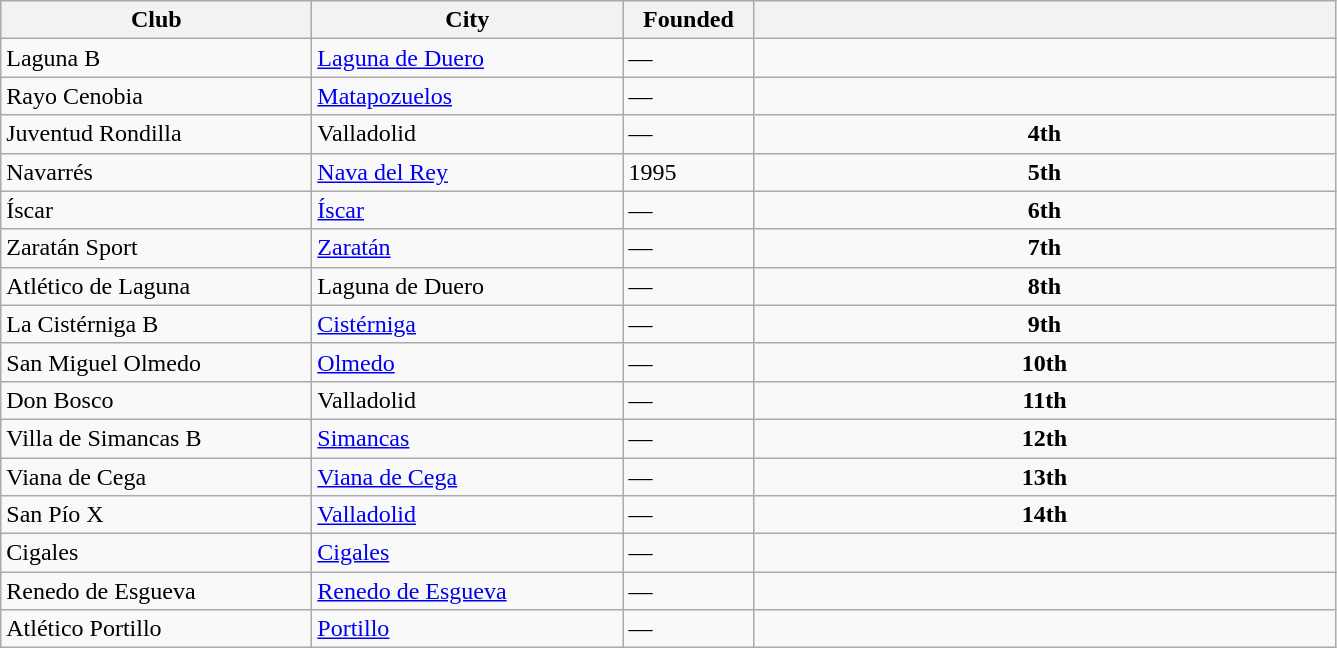<table class="wikitable sortable">
<tr>
<th width=200>Club</th>
<th width=200>City</th>
<th width=80>Founded</th>
<th width=380></th>
</tr>
<tr>
<td>Laguna B</td>
<td><a href='#'>Laguna de Duero</a></td>
<td>—</td>
<td align=center><strong></strong></td>
</tr>
<tr>
<td>Rayo Cenobia</td>
<td><a href='#'>Matapozuelos</a></td>
<td>—</td>
<td align=center><strong></strong></td>
</tr>
<tr>
<td>Juventud Rondilla</td>
<td>Valladolid</td>
<td>—</td>
<td align=center><strong>4th</strong></td>
</tr>
<tr>
<td>Navarrés</td>
<td><a href='#'>Nava del Rey</a></td>
<td>1995</td>
<td align=center><strong>5th</strong></td>
</tr>
<tr>
<td>Íscar</td>
<td><a href='#'>Íscar</a></td>
<td>—</td>
<td align=center><strong>6th</strong></td>
</tr>
<tr>
<td>Zaratán Sport</td>
<td><a href='#'>Zaratán</a></td>
<td>—</td>
<td align=center><strong>7th</strong></td>
</tr>
<tr>
<td>Atlético de Laguna</td>
<td>Laguna de Duero</td>
<td>—</td>
<td align=center><strong>8th</strong></td>
</tr>
<tr>
<td>La Cistérniga B</td>
<td><a href='#'>Cistérniga</a></td>
<td>—</td>
<td align=center><strong>9th</strong></td>
</tr>
<tr>
<td>San Miguel Olmedo</td>
<td><a href='#'>Olmedo</a></td>
<td>—</td>
<td align=center><strong>10th</strong></td>
</tr>
<tr>
<td>Don Bosco</td>
<td>Valladolid</td>
<td>—</td>
<td align=center><strong>11th</strong></td>
</tr>
<tr>
<td>Villa de Simancas B</td>
<td><a href='#'>Simancas</a></td>
<td>—</td>
<td align=center><strong>12th</strong></td>
</tr>
<tr>
<td>Viana de Cega</td>
<td><a href='#'>Viana de Cega</a></td>
<td>—</td>
<td align=center><strong>13th</strong></td>
</tr>
<tr>
<td>San Pío X</td>
<td><a href='#'>Valladolid</a></td>
<td>—</td>
<td align=center><strong>14th</strong></td>
</tr>
<tr>
<td>Cigales</td>
<td><a href='#'>Cigales</a></td>
<td>—</td>
<td align=center><strong></strong></td>
</tr>
<tr>
<td>Renedo de Esgueva</td>
<td><a href='#'>Renedo de Esgueva</a></td>
<td>—</td>
<td align=center><strong></strong></td>
</tr>
<tr>
<td>Atlético Portillo</td>
<td><a href='#'>Portillo</a></td>
<td>—</td>
<td align=center><strong></strong></td>
</tr>
</table>
